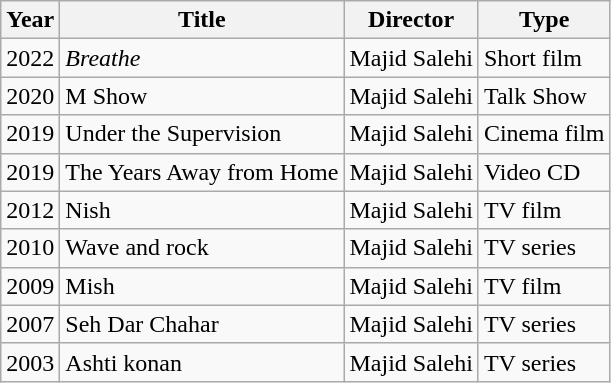<table class="wikitable sortable">
<tr>
<th>Year</th>
<th>Title</th>
<th>Director</th>
<th>Type</th>
</tr>
<tr>
<td>2022</td>
<td><em>Breathe</em></td>
<td>Majid Salehi</td>
<td>Short film</td>
</tr>
<tr>
<td>2020</td>
<td>M Show</td>
<td>Majid Salehi</td>
<td>Talk Show</td>
</tr>
<tr>
<td>2019</td>
<td>Under the Supervision</td>
<td>Majid Salehi</td>
<td>Cinema film</td>
</tr>
<tr>
<td>2019</td>
<td>The Years Away from Home</td>
<td>Majid Salehi</td>
<td>Video CD</td>
</tr>
<tr>
<td>2012</td>
<td>Nish</td>
<td>Majid Salehi</td>
<td>TV film</td>
</tr>
<tr>
<td>2010</td>
<td>Wave and rock</td>
<td>Majid Salehi</td>
<td>TV series</td>
</tr>
<tr>
<td>2009</td>
<td>Mish</td>
<td>Majid Salehi</td>
<td>TV film</td>
</tr>
<tr>
<td>2007</td>
<td>Seh Dar Chahar</td>
<td>Majid Salehi</td>
<td>TV series</td>
</tr>
<tr>
<td>2003</td>
<td>Ashti konan</td>
<td>Majid Salehi</td>
<td>TV series</td>
</tr>
</table>
